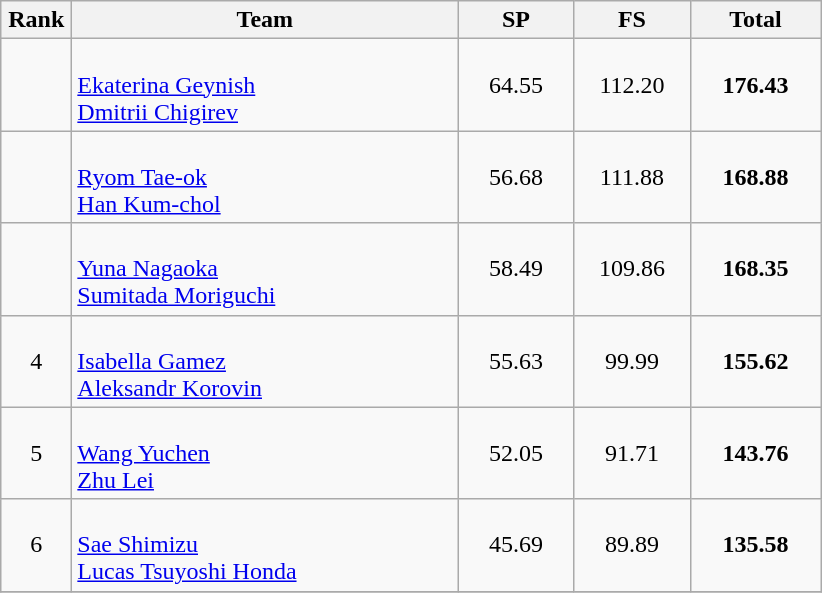<table class=wikitable style="text-align:center">
<tr>
<th width=40>Rank</th>
<th width=250>Team</th>
<th width=70>SP</th>
<th width=70>FS</th>
<th width=80>Total</th>
</tr>
<tr>
<td></td>
<td align=left><br><a href='#'>Ekaterina Geynish</a><br><a href='#'>Dmitrii Chigirev</a></td>
<td>64.55</td>
<td>112.20</td>
<td><strong>176.43</strong></td>
</tr>
<tr>
<td></td>
<td align=left><br><a href='#'>Ryom Tae-ok</a><br><a href='#'>Han Kum-chol</a></td>
<td>56.68</td>
<td>111.88</td>
<td><strong>168.88</strong></td>
</tr>
<tr>
<td></td>
<td align=left><br><a href='#'>Yuna Nagaoka</a><br><a href='#'>Sumitada Moriguchi</a></td>
<td>58.49</td>
<td>109.86</td>
<td><strong>168.35</strong></td>
</tr>
<tr>
<td>4</td>
<td align=left><br><a href='#'>Isabella Gamez</a><br><a href='#'>Aleksandr Korovin</a></td>
<td>55.63</td>
<td>99.99</td>
<td><strong>155.62</strong></td>
</tr>
<tr>
<td>5</td>
<td align=left><br><a href='#'>Wang Yuchen</a><br><a href='#'>Zhu Lei</a></td>
<td>52.05</td>
<td>91.71</td>
<td><strong>143.76</strong></td>
</tr>
<tr>
<td>6</td>
<td align=left><br><a href='#'>Sae Shimizu</a><br><a href='#'>Lucas Tsuyoshi Honda</a></td>
<td>45.69</td>
<td>89.89</td>
<td><strong>135.58</strong></td>
</tr>
<tr>
</tr>
</table>
